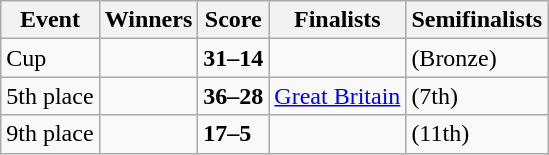<table class="wikitable">
<tr>
<th>Event</th>
<th>Winners</th>
<th>Score</th>
<th>Finalists</th>
<th>Semifinalists</th>
</tr>
<tr>
<td>Cup</td>
<td><strong></strong></td>
<td><strong>31–14</strong></td>
<td></td>
<td> (Bronze)<br></td>
</tr>
<tr>
<td>5th place</td>
<td><strong></strong></td>
<td><strong>36–28</strong></td>
<td> <a href='#'>Great Britain</a></td>
<td> (7th)<br></td>
</tr>
<tr>
<td>9th place</td>
<td><strong></strong></td>
<td><strong>17–5</strong></td>
<td></td>
<td> (11th)<br></td>
</tr>
</table>
